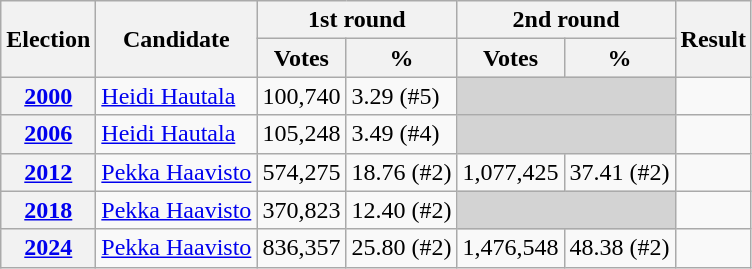<table class=wikitable>
<tr>
<th rowspan=2>Election</th>
<th rowspan=2>Candidate</th>
<th colspan=2>1st round</th>
<th colspan=2>2nd round</th>
<th rowspan=2>Result</th>
</tr>
<tr>
<th>Votes</th>
<th>%</th>
<th>Votes</th>
<th>%</th>
</tr>
<tr>
<th><a href='#'>2000</a></th>
<td><a href='#'>Heidi Hautala</a></td>
<td>100,740</td>
<td>3.29 (#5)</td>
<td colspan=2 style="background:lightgrey;"></td>
<td></td>
</tr>
<tr>
<th><a href='#'>2006</a></th>
<td><a href='#'>Heidi Hautala</a></td>
<td>105,248</td>
<td>3.49 (#4)</td>
<td colspan=2 style="background:lightgrey;"></td>
<td></td>
</tr>
<tr>
<th><a href='#'>2012</a></th>
<td><a href='#'>Pekka Haavisto</a></td>
<td>574,275</td>
<td>18.76 (#2)</td>
<td>1,077,425</td>
<td>37.41 (#2)</td>
<td></td>
</tr>
<tr>
<th><a href='#'>2018</a></th>
<td><a href='#'>Pekka Haavisto</a></td>
<td>370,823</td>
<td>12.40 (#2)</td>
<td colspan=2 style="background:lightgrey;"></td>
<td></td>
</tr>
<tr>
<th><a href='#'>2024</a></th>
<td><a href='#'>Pekka Haavisto</a></td>
<td>836,357</td>
<td>25.80 (#2)</td>
<td>1,476,548</td>
<td>48.38 (#2)</td>
<td></td>
</tr>
</table>
